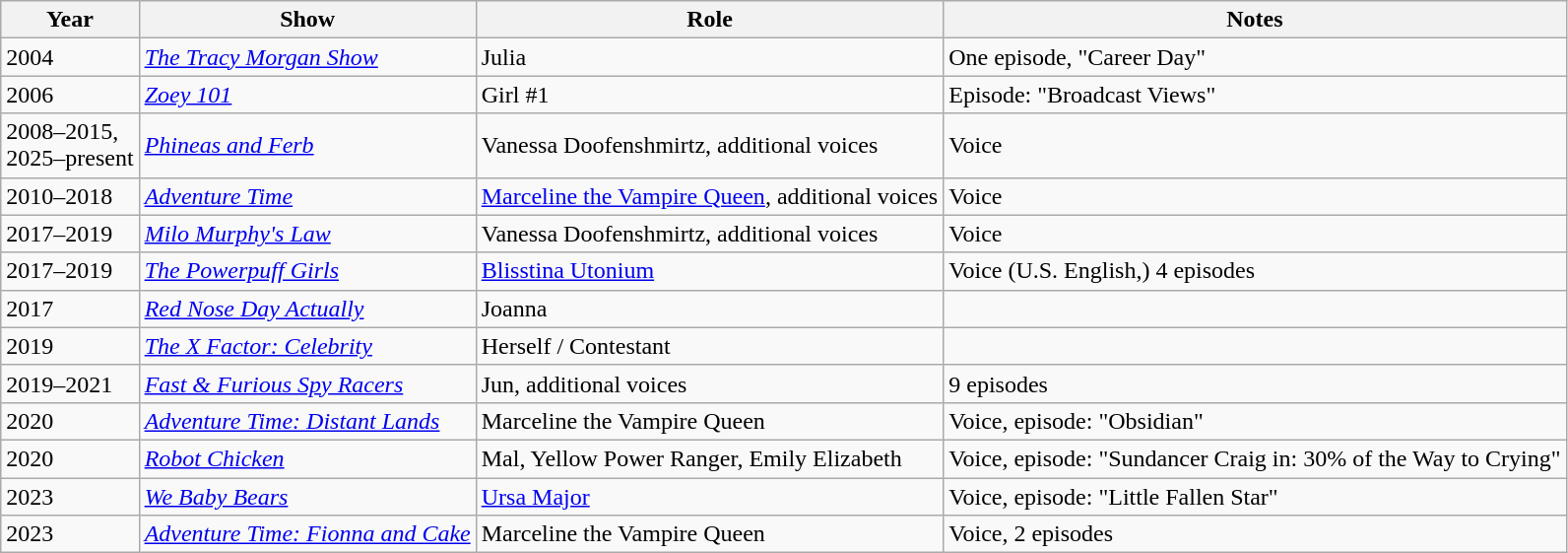<table class="wikitable">
<tr>
<th>Year</th>
<th>Show</th>
<th>Role</th>
<th>Notes</th>
</tr>
<tr>
<td>2004</td>
<td><em><a href='#'>The Tracy Morgan Show</a></em></td>
<td>Julia</td>
<td>One episode, "Career Day"</td>
</tr>
<tr>
<td>2006</td>
<td><em><a href='#'>Zoey 101</a></em></td>
<td>Girl #1</td>
<td>Episode: "Broadcast Views"</td>
</tr>
<tr>
<td>2008–2015,<br>2025–present</td>
<td><em><a href='#'>Phineas and Ferb</a></em></td>
<td>Vanessa Doofenshmirtz, additional voices</td>
<td>Voice</td>
</tr>
<tr>
<td>2010–2018</td>
<td><em><a href='#'>Adventure Time</a></em></td>
<td><a href='#'>Marceline the Vampire Queen</a>, additional voices</td>
<td>Voice</td>
</tr>
<tr>
<td>2017–2019</td>
<td><em><a href='#'>Milo Murphy's Law</a></em></td>
<td>Vanessa Doofenshmirtz, additional voices</td>
<td>Voice</td>
</tr>
<tr>
<td>2017–2019</td>
<td><em><a href='#'>The Powerpuff Girls</a></em></td>
<td><a href='#'>Blisstina Utonium</a></td>
<td>Voice (U.S. English,) 4 episodes<em></em></td>
</tr>
<tr>
<td>2017</td>
<td><em><a href='#'>Red Nose Day Actually</a></em></td>
<td>Joanna</td>
<td></td>
</tr>
<tr>
<td>2019</td>
<td><em><a href='#'>The X Factor: Celebrity</a></em></td>
<td>Herself / Contestant</td>
<td></td>
</tr>
<tr>
<td>2019–2021</td>
<td><em><a href='#'>Fast & Furious Spy Racers</a></em></td>
<td>Jun, additional voices</td>
<td>9 episodes<em></em></td>
</tr>
<tr>
<td>2020</td>
<td><em><a href='#'>Adventure Time: Distant Lands</a></em></td>
<td>Marceline the Vampire Queen</td>
<td>Voice, episode: "Obsidian"<em></em></td>
</tr>
<tr>
<td>2020</td>
<td><em><a href='#'>Robot Chicken</a></em></td>
<td>Mal, Yellow Power Ranger, Emily Elizabeth</td>
<td>Voice, episode: "Sundancer Craig in: 30% of the Way to Crying"</td>
</tr>
<tr>
<td>2023</td>
<td><em><a href='#'>We Baby Bears</a></em></td>
<td><a href='#'>Ursa Major</a></td>
<td>Voice, episode: "Little Fallen Star"</td>
</tr>
<tr>
<td>2023</td>
<td><em><a href='#'>Adventure Time: Fionna and Cake</a></em></td>
<td>Marceline the Vampire Queen</td>
<td>Voice, 2 episodes<em></em></td>
</tr>
</table>
